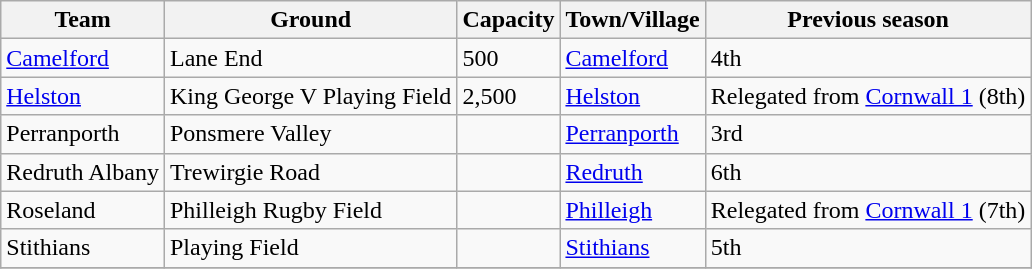<table class="wikitable sortable">
<tr>
<th>Team</th>
<th>Ground</th>
<th>Capacity</th>
<th>Town/Village</th>
<th>Previous season</th>
</tr>
<tr>
<td><a href='#'>Camelford</a></td>
<td>Lane End</td>
<td>500</td>
<td><a href='#'>Camelford</a></td>
<td>4th</td>
</tr>
<tr>
<td><a href='#'>Helston</a></td>
<td>King George V Playing Field</td>
<td>2,500</td>
<td><a href='#'>Helston</a></td>
<td>Relegated from <a href='#'>Cornwall 1</a> (8th)</td>
</tr>
<tr>
<td>Perranporth</td>
<td>Ponsmere Valley</td>
<td></td>
<td><a href='#'>Perranporth</a></td>
<td>3rd</td>
</tr>
<tr>
<td>Redruth Albany</td>
<td>Trewirgie Road</td>
<td></td>
<td><a href='#'>Redruth</a></td>
<td>6th</td>
</tr>
<tr>
<td>Roseland</td>
<td>Philleigh Rugby Field</td>
<td></td>
<td><a href='#'>Philleigh</a></td>
<td>Relegated from <a href='#'>Cornwall 1</a> (7th)</td>
</tr>
<tr>
<td>Stithians</td>
<td>Playing Field</td>
<td></td>
<td><a href='#'>Stithians</a></td>
<td>5th</td>
</tr>
<tr>
</tr>
</table>
